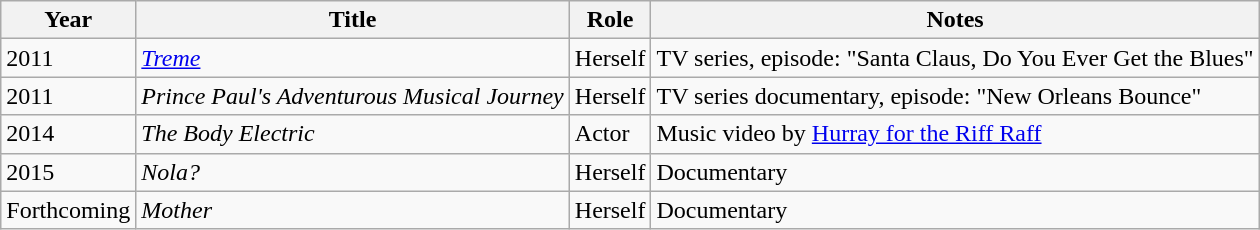<table class="wikitable sortable">
<tr>
<th>Year</th>
<th>Title</th>
<th>Role</th>
<th>Notes</th>
</tr>
<tr>
<td>2011</td>
<td><em><a href='#'>Treme</a></em></td>
<td>Herself</td>
<td>TV series, episode: "Santa Claus, Do You Ever Get the Blues"</td>
</tr>
<tr>
<td>2011</td>
<td><em>Prince Paul's Adventurous Musical Journey</em></td>
<td>Herself</td>
<td>TV series documentary, episode: "New Orleans Bounce"</td>
</tr>
<tr>
<td>2014</td>
<td><em>The Body Electric</em></td>
<td>Actor</td>
<td>Music video by <a href='#'>Hurray for the Riff Raff</a></td>
</tr>
<tr>
<td>2015</td>
<td><em>Nola?</em></td>
<td>Herself</td>
<td>Documentary</td>
</tr>
<tr>
<td>Forthcoming</td>
<td><em>Mother</em></td>
<td>Herself</td>
<td>Documentary</td>
</tr>
</table>
